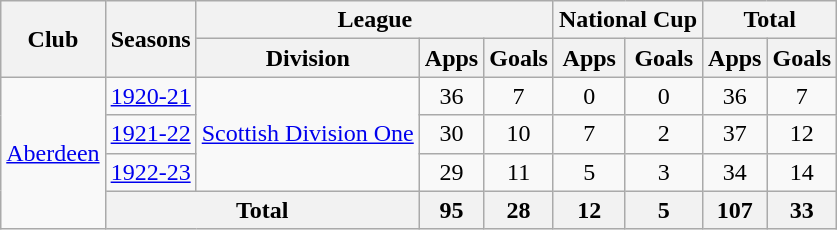<table class="wikitable" style="text-align:center">
<tr>
<th rowspan="2">Club</th>
<th rowspan="2">Seasons</th>
<th colspan="3">League</th>
<th colspan="2">National Cup</th>
<th colspan="2">Total</th>
</tr>
<tr>
<th>Division</th>
<th>Apps</th>
<th>Goals</th>
<th>Apps</th>
<th>Goals</th>
<th>Apps</th>
<th>Goals</th>
</tr>
<tr>
<td rowspan="4"><a href='#'>Aberdeen</a></td>
<td><a href='#'>1920-21</a></td>
<td rowspan="3"><a href='#'>Scottish Division One</a></td>
<td>36</td>
<td>7</td>
<td>0</td>
<td>0</td>
<td>36</td>
<td>7</td>
</tr>
<tr>
<td><a href='#'>1921-22</a></td>
<td>30</td>
<td>10</td>
<td>7</td>
<td>2</td>
<td>37</td>
<td>12</td>
</tr>
<tr>
<td><a href='#'>1922-23</a></td>
<td>29</td>
<td>11</td>
<td>5</td>
<td>3</td>
<td>34</td>
<td>14</td>
</tr>
<tr>
<th colspan="2">Total</th>
<th>95</th>
<th>28</th>
<th>12</th>
<th>5</th>
<th>107</th>
<th>33</th>
</tr>
</table>
